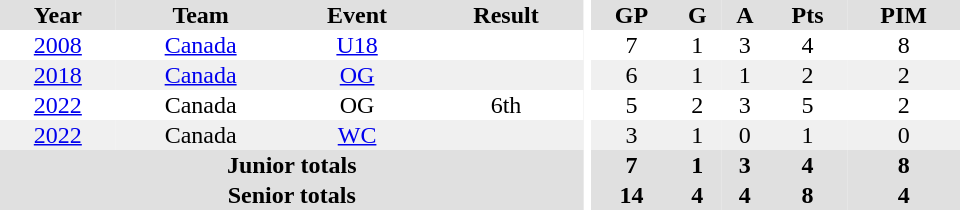<table border="0" cellpadding="1" cellspacing="0" ID="Table3" style="text-align:center; width:40em">
<tr ALIGN="center" bgcolor="#e0e0e0">
<th>Year</th>
<th>Team</th>
<th>Event</th>
<th>Result</th>
<th rowspan="99" bgcolor="#ffffff"></th>
<th>GP</th>
<th>G</th>
<th>A</th>
<th>Pts</th>
<th>PIM</th>
</tr>
<tr>
<td><a href='#'>2008</a></td>
<td><a href='#'>Canada</a></td>
<td><a href='#'>U18</a></td>
<td></td>
<td>7</td>
<td>1</td>
<td>3</td>
<td>4</td>
<td>8</td>
</tr>
<tr bgcolor="#f0f0f0">
<td><a href='#'>2018</a></td>
<td><a href='#'>Canada</a></td>
<td><a href='#'>OG</a></td>
<td></td>
<td>6</td>
<td>1</td>
<td>1</td>
<td>2</td>
<td>2</td>
</tr>
<tr>
<td><a href='#'>2022</a></td>
<td>Canada</td>
<td>OG</td>
<td>6th</td>
<td>5</td>
<td>2</td>
<td>3</td>
<td>5</td>
<td>2</td>
</tr>
<tr bgcolor="#f0f0f0">
<td><a href='#'>2022</a></td>
<td>Canada</td>
<td><a href='#'>WC</a></td>
<td></td>
<td>3</td>
<td>1</td>
<td>0</td>
<td>1</td>
<td>0</td>
</tr>
<tr bgcolor="#e0e0e0">
<th colspan=4>Junior totals</th>
<th>7</th>
<th>1</th>
<th>3</th>
<th>4</th>
<th>8</th>
</tr>
<tr bgcolor="#e0e0e0">
<th colspan=4>Senior totals</th>
<th>14</th>
<th>4</th>
<th>4</th>
<th>8</th>
<th>4</th>
</tr>
</table>
